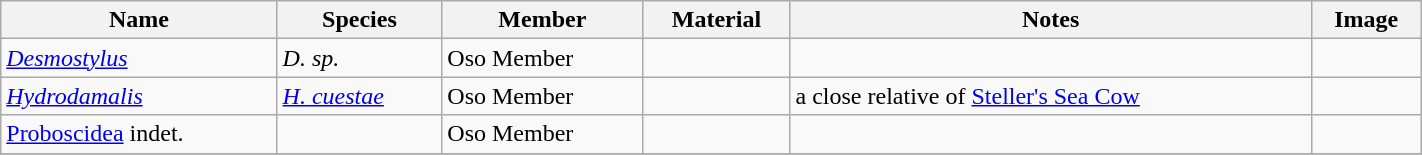<table class="wikitable" align="center" width="75%">
<tr>
<th>Name</th>
<th>Species</th>
<th>Member</th>
<th>Material</th>
<th>Notes</th>
<th>Image</th>
</tr>
<tr>
<td><em><a href='#'>Desmostylus</a></em></td>
<td><em>D. sp.</em></td>
<td>Oso Member</td>
<td></td>
<td></td>
<td></td>
</tr>
<tr>
<td><em><a href='#'>Hydrodamalis</a></em></td>
<td><em><a href='#'>H. cuestae</a></em></td>
<td>Oso Member</td>
<td></td>
<td>a close relative of <a href='#'>Steller's Sea Cow</a></td>
<td></td>
</tr>
<tr>
<td><a href='#'>Proboscidea</a> indet.</td>
<td></td>
<td>Oso Member</td>
<td></td>
<td></td>
<td></td>
</tr>
<tr>
</tr>
</table>
